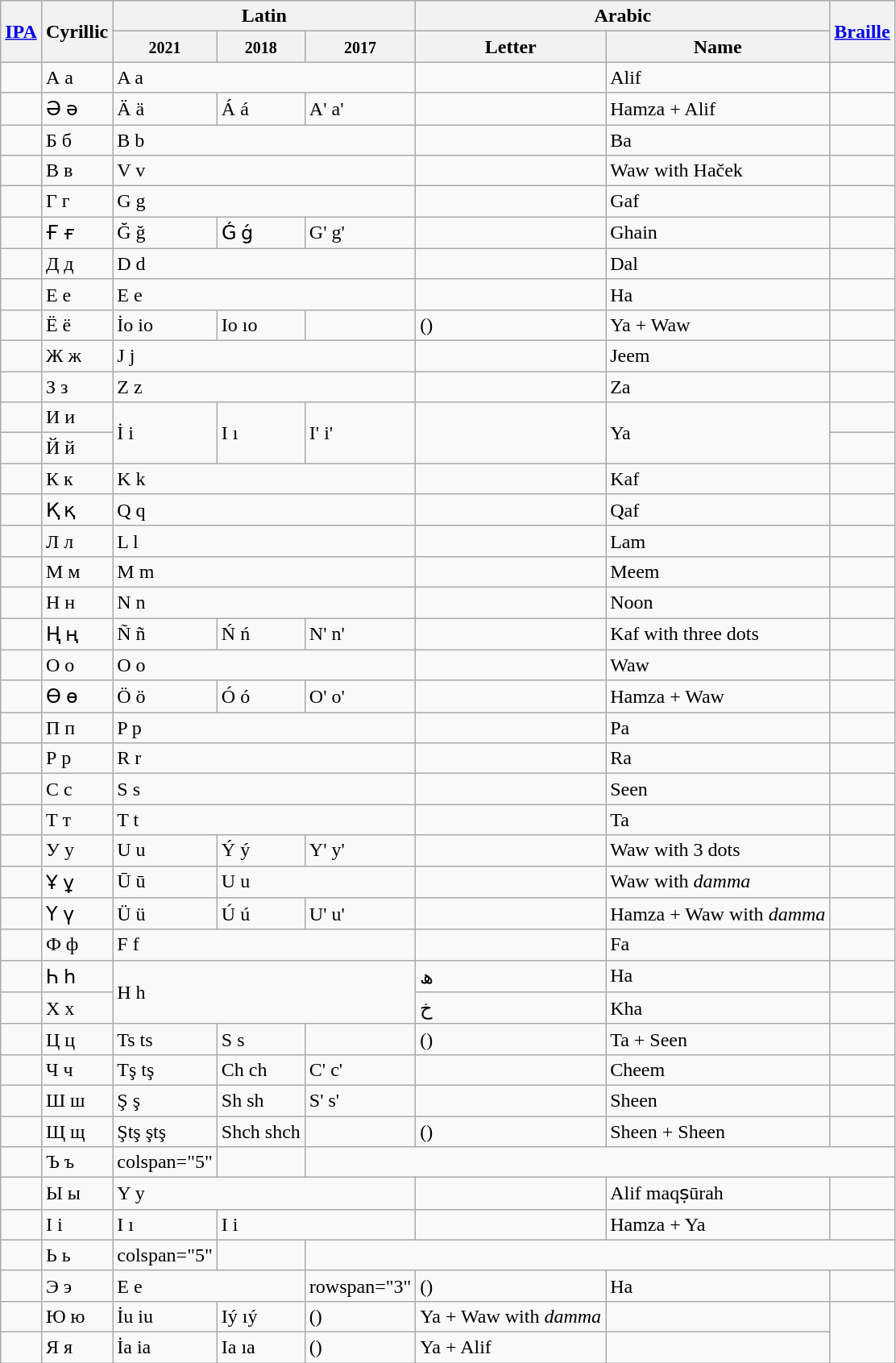<table class="wikitable sortable mw-collapsable" style="font-feature-settings:'cv50' 1;">
<tr>
<th rowspan="2"><a href='#'>IPA</a></th>
<th rowspan="2">Cyrillic</th>
<th colspan="3">Latin</th>
<th colspan="2">Arabic</th>
<th rowspan="2"><a href='#'>Braille</a></th>
</tr>
<tr>
<th><small>2021</small></th>
<th><small>2018</small></th>
<th><small>2017</small></th>
<th>Letter</th>
<th>Name</th>
</tr>
<tr>
<td></td>
<td>А а</td>
<td colspan="3">A a</td>
<td></td>
<td>Alif</td>
<td></td>
</tr>
<tr>
<td></td>
<td>Ә ә</td>
<td>Ä ä</td>
<td>Á á</td>
<td>A' a'</td>
<td></td>
<td>Hamza + Alif</td>
<td></td>
</tr>
<tr>
<td></td>
<td>Б б</td>
<td colspan="3">B b</td>
<td></td>
<td>Ba</td>
<td></td>
</tr>
<tr>
<td></td>
<td>В в</td>
<td colspan="3">V v</td>
<td></td>
<td>Waw with Haček</td>
<td></td>
</tr>
<tr>
<td></td>
<td>Г г</td>
<td colspan="3">G g</td>
<td></td>
<td>Gaf</td>
<td></td>
</tr>
<tr>
<td></td>
<td>Ғ ғ</td>
<td>Ğ ğ</td>
<td>Ǵ ǵ</td>
<td>G' g'</td>
<td></td>
<td>Ghain</td>
<td></td>
</tr>
<tr>
<td></td>
<td>Д д</td>
<td colspan="3">D d</td>
<td></td>
<td>Dal</td>
<td></td>
</tr>
<tr>
<td></td>
<td>Е е</td>
<td colspan="3">E e</td>
<td></td>
<td>Ha</td>
<td></td>
</tr>
<tr>
<td></td>
<td>Ё ё</td>
<td>İo io</td>
<td>Io ıo</td>
<td></td>
<td>()</td>
<td>Ya + Waw</td>
<td></td>
</tr>
<tr>
<td></td>
<td>Ж ж</td>
<td colspan="3">J j</td>
<td></td>
<td>Jeem</td>
<td></td>
</tr>
<tr>
<td></td>
<td>З з</td>
<td colspan="3">Z z</td>
<td></td>
<td>Za</td>
<td></td>
</tr>
<tr>
<td></td>
<td>И и</td>
<td rowspan="2">İ i</td>
<td rowspan="2">I ı</td>
<td rowspan="2">I' i'</td>
<td rowspan="2"></td>
<td rowspan="2">Ya</td>
<td></td>
</tr>
<tr>
<td></td>
<td>Й й</td>
<td></td>
</tr>
<tr>
<td></td>
<td>К к</td>
<td colspan="3">K k</td>
<td></td>
<td>Kaf</td>
<td></td>
</tr>
<tr>
<td></td>
<td>Қ қ</td>
<td colspan="3">Q q</td>
<td></td>
<td>Qaf</td>
<td></td>
</tr>
<tr>
<td></td>
<td>Л л</td>
<td colspan="3">L l</td>
<td></td>
<td>Lam</td>
<td></td>
</tr>
<tr>
<td></td>
<td>М м</td>
<td colspan="3">M m</td>
<td></td>
<td>Meem</td>
<td></td>
</tr>
<tr>
<td></td>
<td>Н н</td>
<td colspan="3">N n</td>
<td></td>
<td>Noon</td>
<td></td>
</tr>
<tr>
<td></td>
<td>Ң ң</td>
<td>Ñ ñ</td>
<td>Ń ń</td>
<td>N' n'</td>
<td></td>
<td>Kaf with three dots</td>
<td></td>
</tr>
<tr>
<td></td>
<td>О о</td>
<td colspan="3">O o</td>
<td></td>
<td>Waw</td>
<td></td>
</tr>
<tr>
<td></td>
<td>Ө ө</td>
<td>Ö ö</td>
<td>Ó ó</td>
<td>O' o'</td>
<td></td>
<td>Hamza + Waw</td>
<td></td>
</tr>
<tr>
<td></td>
<td>П п</td>
<td colspan="3">P p</td>
<td></td>
<td>Pa</td>
<td></td>
</tr>
<tr>
<td></td>
<td>Р р</td>
<td colspan="3">R r</td>
<td></td>
<td>Ra</td>
<td></td>
</tr>
<tr>
<td></td>
<td>С с</td>
<td colspan="3">S s</td>
<td></td>
<td>Seen</td>
<td></td>
</tr>
<tr>
<td></td>
<td>Т т</td>
<td colspan="3">T t</td>
<td></td>
<td>Ta</td>
<td></td>
</tr>
<tr>
<td></td>
<td>У у</td>
<td>U u</td>
<td>Ý ý</td>
<td>Y' y'</td>
<td></td>
<td>Waw with 3 dots</td>
<td></td>
</tr>
<tr>
<td></td>
<td>Ұ ұ</td>
<td>Ū ū</td>
<td colspan="2">U u</td>
<td></td>
<td>Waw with <em>damma</em></td>
<td></td>
</tr>
<tr>
<td></td>
<td>Ү ү</td>
<td>Ü ü</td>
<td>Ú ú</td>
<td>U' u'</td>
<td></td>
<td>Hamza + Waw with <em>damma</em></td>
<td></td>
</tr>
<tr>
<td></td>
<td>Ф ф</td>
<td colspan="3">F f</td>
<td></td>
<td>Fa</td>
<td></td>
</tr>
<tr>
<td></td>
<td>Һ һ</td>
<td colspan="3" rowspan="2">H h</td>
<td>ھ</td>
<td>Ha</td>
<td></td>
</tr>
<tr>
<td></td>
<td>Х х</td>
<td>خ</td>
<td>Kha</td>
<td></td>
</tr>
<tr>
<td></td>
<td>Ц ц</td>
<td>Ts ts</td>
<td>S s</td>
<td></td>
<td>()</td>
<td>Ta + Seen</td>
<td></td>
</tr>
<tr>
<td></td>
<td>Ч ч</td>
<td>Tş tş</td>
<td>Ch ch</td>
<td>C' c'</td>
<td></td>
<td>Cheem</td>
<td></td>
</tr>
<tr>
<td></td>
<td>Ш ш</td>
<td>Ş ş</td>
<td>Sh sh</td>
<td>S' s'</td>
<td></td>
<td>Sheen</td>
<td></td>
</tr>
<tr>
<td></td>
<td>Щ щ</td>
<td>Ştş ştş</td>
<td>Shch shch</td>
<td></td>
<td>()</td>
<td>Sheen + Sheen</td>
<td></td>
</tr>
<tr>
<td></td>
<td>Ъ ъ</td>
<td>colspan="5" </td>
<td></td>
</tr>
<tr>
<td></td>
<td>Ы ы</td>
<td colspan="3">Y y</td>
<td></td>
<td>Alif maqṣūrah</td>
<td></td>
</tr>
<tr>
<td></td>
<td>І і</td>
<td>I ı</td>
<td colspan="2">I i</td>
<td></td>
<td>Hamza + Ya</td>
<td></td>
</tr>
<tr>
<td></td>
<td>Ь ь</td>
<td>colspan="5" </td>
<td></td>
</tr>
<tr>
<td></td>
<td>Э э</td>
<td colspan="2">E e</td>
<td>rowspan="3" </td>
<td>()</td>
<td>Ha</td>
<td></td>
</tr>
<tr>
<td></td>
<td>Ю ю</td>
<td>İu iu</td>
<td>Iý ıý</td>
<td>()</td>
<td>Ya + Waw with <em>damma</em></td>
<td></td>
</tr>
<tr>
<td></td>
<td>Я я</td>
<td>İa ia</td>
<td>Ia ıa</td>
<td>()</td>
<td>Ya + Alif</td>
<td></td>
</tr>
</table>
